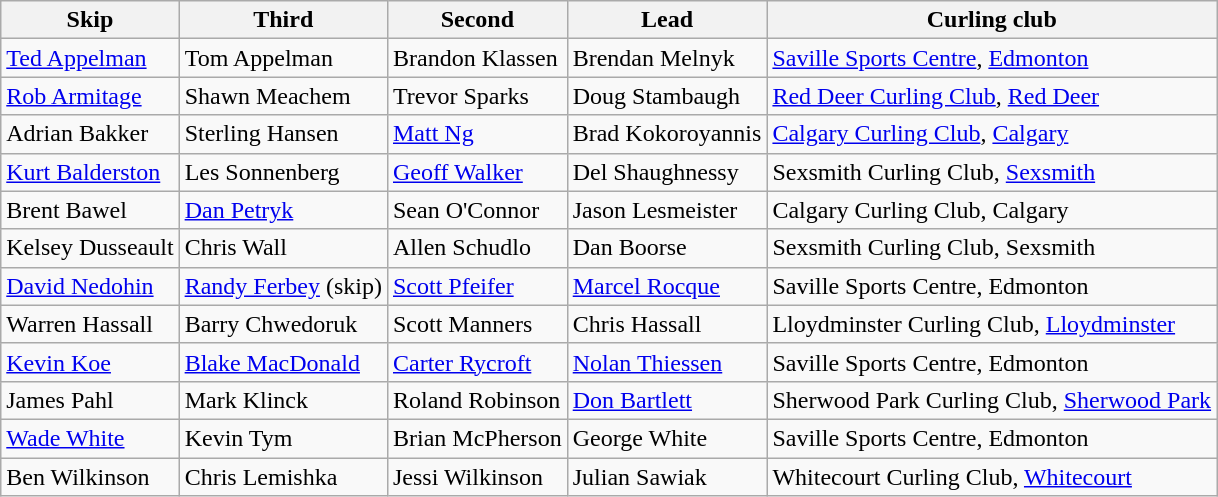<table class="wikitable">
<tr>
<th>Skip</th>
<th>Third</th>
<th>Second</th>
<th>Lead</th>
<th>Curling club</th>
</tr>
<tr>
<td><a href='#'>Ted Appelman</a></td>
<td>Tom Appelman</td>
<td>Brandon Klassen</td>
<td>Brendan Melnyk</td>
<td><a href='#'>Saville Sports Centre</a>, <a href='#'>Edmonton</a></td>
</tr>
<tr>
<td><a href='#'>Rob Armitage</a></td>
<td>Shawn Meachem</td>
<td>Trevor Sparks</td>
<td>Doug Stambaugh</td>
<td><a href='#'>Red Deer Curling Club</a>, <a href='#'>Red Deer</a></td>
</tr>
<tr>
<td>Adrian Bakker</td>
<td>Sterling Hansen</td>
<td><a href='#'>Matt Ng</a></td>
<td>Brad Kokoroyannis</td>
<td><a href='#'>Calgary Curling Club</a>, <a href='#'>Calgary</a></td>
</tr>
<tr>
<td><a href='#'>Kurt Balderston</a></td>
<td>Les Sonnenberg</td>
<td><a href='#'>Geoff Walker</a></td>
<td>Del Shaughnessy</td>
<td>Sexsmith Curling Club, <a href='#'>Sexsmith</a></td>
</tr>
<tr>
<td>Brent Bawel</td>
<td><a href='#'>Dan Petryk</a></td>
<td>Sean O'Connor</td>
<td>Jason Lesmeister</td>
<td>Calgary Curling Club, Calgary</td>
</tr>
<tr>
<td>Kelsey Dusseault</td>
<td>Chris Wall</td>
<td>Allen Schudlo</td>
<td>Dan Boorse</td>
<td>Sexsmith Curling Club, Sexsmith</td>
</tr>
<tr>
<td><a href='#'>David Nedohin</a></td>
<td><a href='#'>Randy Ferbey</a> (skip)</td>
<td><a href='#'>Scott Pfeifer</a></td>
<td><a href='#'>Marcel Rocque</a></td>
<td>Saville Sports Centre, Edmonton</td>
</tr>
<tr>
<td>Warren Hassall</td>
<td>Barry Chwedoruk</td>
<td>Scott Manners</td>
<td>Chris Hassall</td>
<td>Lloydminster Curling Club, <a href='#'>Lloydminster</a></td>
</tr>
<tr>
<td><a href='#'>Kevin Koe</a></td>
<td><a href='#'>Blake MacDonald</a></td>
<td><a href='#'>Carter Rycroft</a></td>
<td><a href='#'>Nolan Thiessen</a></td>
<td>Saville Sports Centre, Edmonton</td>
</tr>
<tr>
<td>James Pahl</td>
<td>Mark Klinck</td>
<td>Roland Robinson</td>
<td><a href='#'>Don Bartlett</a></td>
<td>Sherwood Park Curling Club, <a href='#'>Sherwood Park</a></td>
</tr>
<tr>
<td><a href='#'>Wade White</a></td>
<td>Kevin Tym</td>
<td>Brian McPherson</td>
<td>George White</td>
<td>Saville Sports Centre, Edmonton</td>
</tr>
<tr>
<td>Ben Wilkinson</td>
<td>Chris Lemishka</td>
<td>Jessi Wilkinson</td>
<td>Julian Sawiak</td>
<td>Whitecourt Curling Club, <a href='#'>Whitecourt</a></td>
</tr>
</table>
